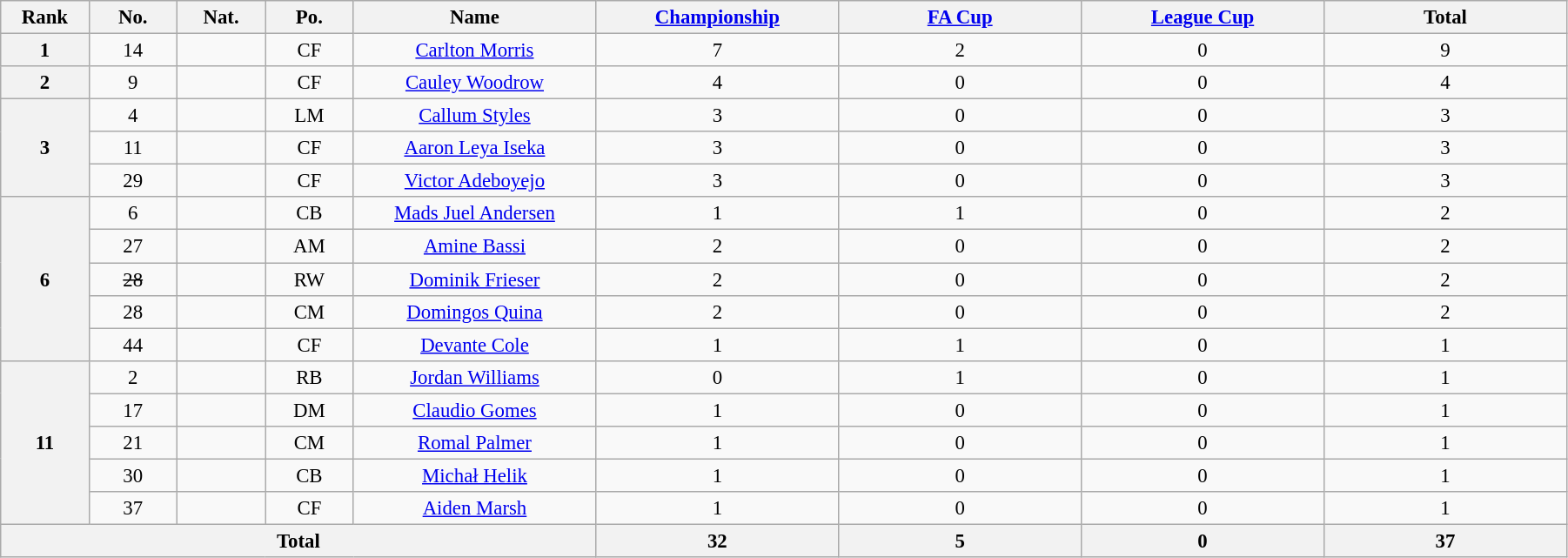<table class="wikitable" style="text-align:center; font-size:95%; width:95%;">
<tr>
<th width=50px>Rank</th>
<th width=50px>No.</th>
<th width=50px>Nat.</th>
<th width=50px>Po.</th>
<th width=150px>Name</th>
<th width=150px><a href='#'>Championship</a></th>
<th width=150px><a href='#'>FA Cup</a></th>
<th width=150px><a href='#'>League Cup</a></th>
<th width=150px>Total</th>
</tr>
<tr>
<th rowspan=1>1</th>
<td>14</td>
<td></td>
<td>CF</td>
<td><a href='#'>Carlton Morris</a></td>
<td>7</td>
<td>2</td>
<td>0</td>
<td>9</td>
</tr>
<tr>
<th rowspan=1>2</th>
<td>9</td>
<td></td>
<td>CF</td>
<td><a href='#'>Cauley Woodrow</a></td>
<td>4</td>
<td>0</td>
<td>0</td>
<td>4</td>
</tr>
<tr>
<th rowspan=3>3</th>
<td>4</td>
<td></td>
<td>LM</td>
<td><a href='#'>Callum Styles</a></td>
<td>3</td>
<td>0</td>
<td>0</td>
<td>3</td>
</tr>
<tr>
<td>11</td>
<td></td>
<td>CF</td>
<td><a href='#'>Aaron Leya Iseka</a></td>
<td>3</td>
<td>0</td>
<td>0</td>
<td>3</td>
</tr>
<tr>
<td>29</td>
<td></td>
<td>CF</td>
<td><a href='#'>Victor Adeboyejo</a></td>
<td>3</td>
<td>0</td>
<td>0</td>
<td>3</td>
</tr>
<tr>
<th rowspan=5>6</th>
<td>6</td>
<td></td>
<td>CB</td>
<td><a href='#'>Mads Juel Andersen</a></td>
<td>1</td>
<td>1</td>
<td>0</td>
<td>2</td>
</tr>
<tr>
<td>27</td>
<td></td>
<td>AM</td>
<td><a href='#'>Amine Bassi</a></td>
<td>2</td>
<td>0</td>
<td>0</td>
<td>2</td>
</tr>
<tr>
<td><s>28</s></td>
<td></td>
<td>RW</td>
<td><a href='#'>Dominik Frieser</a></td>
<td>2</td>
<td>0</td>
<td>0</td>
<td>2</td>
</tr>
<tr>
<td>28</td>
<td></td>
<td>CM</td>
<td><a href='#'>Domingos Quina</a></td>
<td>2</td>
<td>0</td>
<td>0</td>
<td>2</td>
</tr>
<tr>
<td>44</td>
<td></td>
<td>CF</td>
<td><a href='#'>Devante Cole</a></td>
<td>1</td>
<td>1</td>
<td>0</td>
<td>1</td>
</tr>
<tr>
<th rowspan=5>11</th>
<td>2</td>
<td></td>
<td>RB</td>
<td><a href='#'>Jordan Williams</a></td>
<td>0</td>
<td>1</td>
<td>0</td>
<td>1</td>
</tr>
<tr>
<td>17</td>
<td></td>
<td>DM</td>
<td><a href='#'>Claudio Gomes</a></td>
<td>1</td>
<td>0</td>
<td>0</td>
<td>1</td>
</tr>
<tr>
<td>21</td>
<td></td>
<td>CM</td>
<td><a href='#'>Romal Palmer</a></td>
<td>1</td>
<td>0</td>
<td>0</td>
<td>1</td>
</tr>
<tr>
<td>30</td>
<td></td>
<td>CB</td>
<td><a href='#'>Michał Helik</a></td>
<td>1</td>
<td>0</td>
<td>0</td>
<td>1</td>
</tr>
<tr>
<td>37</td>
<td></td>
<td>CF</td>
<td><a href='#'>Aiden Marsh</a></td>
<td>1</td>
<td>0</td>
<td>0</td>
<td>1</td>
</tr>
<tr>
<th colspan=5>Total</th>
<th>32</th>
<th>5</th>
<th>0</th>
<th>37</th>
</tr>
</table>
